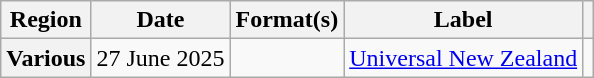<table class="wikitable plainrowheaders">
<tr>
<th scope="col">Region</th>
<th scope="col">Date</th>
<th scope="col">Format(s)</th>
<th scope="col">Label</th>
<th scope="col"></th>
</tr>
<tr>
<th scope="row">Various</th>
<td>27 June 2025</td>
<td></td>
<td><a href='#'>Universal New Zealand</a></td>
<td align="center"></td>
</tr>
</table>
